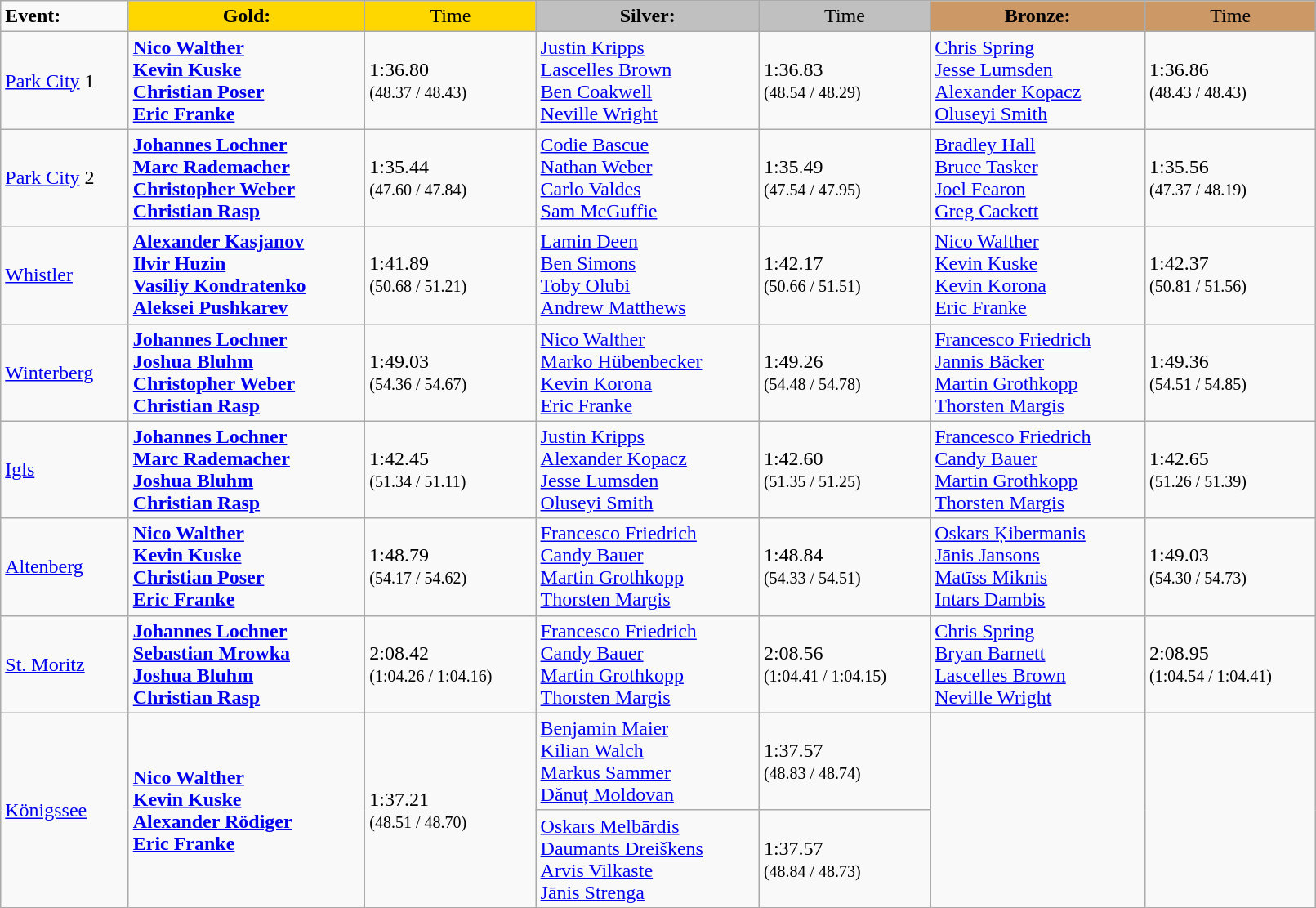<table class="wikitable" style="width:85%;">
<tr>
<td><strong>Event:</strong></td>
<td !  style="text-align:center; background:gold;"><strong>Gold:</strong></td>
<td !  style="text-align:center; background:gold;">Time</td>
<td !  style="text-align:center; background:silver;"><strong>Silver:</strong></td>
<td !  style="text-align:center; background:silver;">Time</td>
<td !  style="text-align:center; background:#c96;"><strong>Bronze:</strong></td>
<td !  style="text-align:center; background:#c96;">Time</td>
</tr>
<tr>
<td> <a href='#'>Park City</a> 1</td>
<td><strong><a href='#'>Nico Walther</a></strong><br><strong><a href='#'>Kevin Kuske</a></strong><br><strong><a href='#'>Christian Poser</a></strong><br><strong><a href='#'>Eric Franke</a></strong><br><small><strong></strong></small></td>
<td>1:36.80<br><small>(48.37 / 48.43)</small></td>
<td><a href='#'>Justin Kripps</a><br><a href='#'>Lascelles Brown</a><br><a href='#'>Ben Coakwell</a><br><a href='#'>Neville Wright</a><br><small></small></td>
<td>1:36.83<br><small>(48.54 / 48.29)</small></td>
<td><a href='#'>Chris Spring</a><br><a href='#'>Jesse Lumsden</a><br><a href='#'>Alexander Kopacz</a><br><a href='#'>Oluseyi Smith</a><br><small></small></td>
<td>1:36.86<br><small>(48.43 / 48.43)</small></td>
</tr>
<tr>
<td> <a href='#'>Park City</a> 2</td>
<td><strong><a href='#'>Johannes Lochner</a></strong><br><strong><a href='#'>Marc Rademacher</a></strong><br><strong><a href='#'>Christopher Weber</a></strong><br><strong><a href='#'>Christian Rasp</a></strong><br><small><strong></strong></small></td>
<td>1:35.44<br><small>(47.60 / 47.84)</small></td>
<td><a href='#'>Codie Bascue</a><br><a href='#'>Nathan Weber</a><br><a href='#'>Carlo Valdes</a><br><a href='#'>Sam McGuffie</a><br><small></small></td>
<td>1:35.49<br><small>(47.54 / 47.95)</small></td>
<td><a href='#'>Bradley Hall</a><br><a href='#'>Bruce Tasker</a><br><a href='#'>Joel Fearon</a><br><a href='#'>Greg Cackett</a><br><small></small></td>
<td>1:35.56<br><small>(47.37 / 48.19)</small></td>
</tr>
<tr>
<td> <a href='#'>Whistler</a></td>
<td><strong><a href='#'>Alexander Kasjanov</a></strong><br><strong><a href='#'>Ilvir Huzin</a></strong><br><strong><a href='#'>Vasiliy Kondratenko</a></strong><br><strong><a href='#'>Aleksei Pushkarev</a></strong><br><small><strong></strong></small></td>
<td>1:41.89<br><small>(50.68 / 51.21)</small></td>
<td><a href='#'>Lamin Deen</a><br><a href='#'>Ben Simons</a><br><a href='#'>Toby Olubi</a><br><a href='#'>Andrew Matthews</a><br><small></small></td>
<td>1:42.17<br><small>(50.66 / 51.51)</small></td>
<td><a href='#'>Nico Walther</a><br><a href='#'>Kevin Kuske</a><br><a href='#'>Kevin Korona</a><br><a href='#'>Eric Franke</a><br><small></small></td>
<td>1:42.37<br><small>(50.81 / 51.56)</small></td>
</tr>
<tr>
<td> <a href='#'>Winterberg</a></td>
<td><strong><a href='#'>Johannes Lochner</a></strong><br><strong><a href='#'>Joshua Bluhm</a></strong><br><strong><a href='#'>Christopher Weber</a></strong><br><strong><a href='#'>Christian Rasp</a></strong><br><small><strong></strong></small></td>
<td>1:49.03<br><small>(54.36 / 54.67)</small></td>
<td><a href='#'>Nico Walther</a><br><a href='#'>Marko Hübenbecker</a><br><a href='#'>Kevin Korona</a><br><a href='#'>Eric Franke</a><br><small></small></td>
<td>1:49.26<br><small>(54.48 / 54.78)</small></td>
<td><a href='#'>Francesco Friedrich</a><br><a href='#'>Jannis Bäcker</a><br><a href='#'>Martin Grothkopp</a><br><a href='#'>Thorsten Margis</a><br><small></small></td>
<td>1:49.36<br><small>(54.51 / 54.85)</small></td>
</tr>
<tr>
<td> <a href='#'>Igls</a></td>
<td><strong><a href='#'>Johannes Lochner</a></strong><br><strong><a href='#'>Marc Rademacher</a></strong><br><strong><a href='#'>Joshua Bluhm</a></strong><br><strong><a href='#'>Christian Rasp</a></strong><br><small><strong></strong></small></td>
<td>1:42.45<br><small>(51.34 / 51.11)</small></td>
<td><a href='#'>Justin Kripps</a><br><a href='#'>Alexander Kopacz</a><br><a href='#'>Jesse Lumsden</a><br><a href='#'>Oluseyi Smith</a><br><small></small></td>
<td>1:42.60<br><small>(51.35 / 51.25)</small></td>
<td><a href='#'>Francesco Friedrich</a><br><a href='#'>Candy Bauer</a><br><a href='#'>Martin Grothkopp</a><br><a href='#'>Thorsten Margis</a><br><small></small></td>
<td>1:42.65<br><small>(51.26 / 51.39)</small></td>
</tr>
<tr>
<td> <a href='#'>Altenberg</a></td>
<td><strong><a href='#'>Nico Walther</a></strong><br><strong><a href='#'>Kevin Kuske</a></strong><br><strong><a href='#'>Christian Poser</a></strong><br><strong><a href='#'>Eric Franke</a></strong><br><small><strong></strong></small></td>
<td>1:48.79<br><small>(54.17 / 54.62)</small></td>
<td><a href='#'>Francesco Friedrich</a><br><a href='#'>Candy Bauer</a><br><a href='#'>Martin Grothkopp</a><br><a href='#'>Thorsten Margis</a><br><small></small></td>
<td>1:48.84<br><small>(54.33 / 54.51)</small></td>
<td><a href='#'>Oskars Ķibermanis</a><br><a href='#'>Jānis Jansons</a><br><a href='#'>Matīss Miknis</a><br><a href='#'>Intars Dambis</a><br><small></small></td>
<td>1:49.03<br><small>(54.30 / 54.73)</small></td>
</tr>
<tr>
<td> <a href='#'>St. Moritz</a></td>
<td><strong><a href='#'>Johannes Lochner</a></strong><br><strong><a href='#'>Sebastian Mrowka</a></strong><br><strong><a href='#'>Joshua Bluhm</a></strong><br><strong><a href='#'>Christian Rasp</a></strong><br><small><strong></strong></small></td>
<td>2:08.42<br><small>(1:04.26 / 1:04.16)</small></td>
<td><a href='#'>Francesco Friedrich</a><br><a href='#'>Candy Bauer</a><br><a href='#'>Martin Grothkopp</a><br><a href='#'>Thorsten Margis</a><br><small></small></td>
<td>2:08.56<br><small>(1:04.41 / 1:04.15)</small></td>
<td><a href='#'>Chris Spring</a><br><a href='#'>Bryan Barnett</a><br><a href='#'>Lascelles Brown</a><br><a href='#'>Neville Wright</a><br><small></small></td>
<td>2:08.95<br><small>(1:04.54 / 1:04.41)</small></td>
</tr>
<tr>
<td rowspan=2> <a href='#'>Königssee</a></td>
<td rowspan=2><strong><a href='#'>Nico Walther</a></strong><br><strong><a href='#'>Kevin Kuske</a></strong><br><strong><a href='#'>Alexander Rödiger</a></strong><br><strong><a href='#'>Eric Franke</a></strong><br><small><strong></strong></small></td>
<td rowspan=2>1:37.21<br><small>(48.51 / 48.70)</small></td>
<td><a href='#'>Benjamin Maier</a><br><a href='#'>Kilian Walch</a><br><a href='#'>Markus Sammer</a><br><a href='#'>Dănuț Moldovan</a><br><small></small></td>
<td>1:37.57<br><small>(48.83 / 48.74)</small></td>
<td rowspan=2></td>
<td rowspan=2></td>
</tr>
<tr>
<td><a href='#'>Oskars Melbārdis</a><br><a href='#'>Daumants Dreiškens</a><br><a href='#'>Arvis Vilkaste</a><br><a href='#'>Jānis Strenga</a><br><small></small></td>
<td>1:37.57<br><small>(48.84 / 48.73)</small></td>
</tr>
</table>
